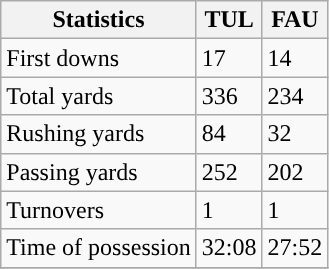<table class="wikitable" style="float: left;">
<tr>
<th>Statistics</th>
<th>TUL</th>
<th>FAU</th>
</tr>
<tr>
<td>First downs</td>
<td>17</td>
<td>14</td>
</tr>
<tr>
<td>Total yards</td>
<td>336</td>
<td>234</td>
</tr>
<tr>
<td>Rushing yards</td>
<td>84</td>
<td>32</td>
</tr>
<tr>
<td>Passing yards</td>
<td>252</td>
<td>202</td>
</tr>
<tr>
<td>Turnovers</td>
<td>1</td>
<td>1</td>
</tr>
<tr>
<td>Time of possession</td>
<td>32:08</td>
<td>27:52</td>
</tr>
<tr>
</tr>
</table>
